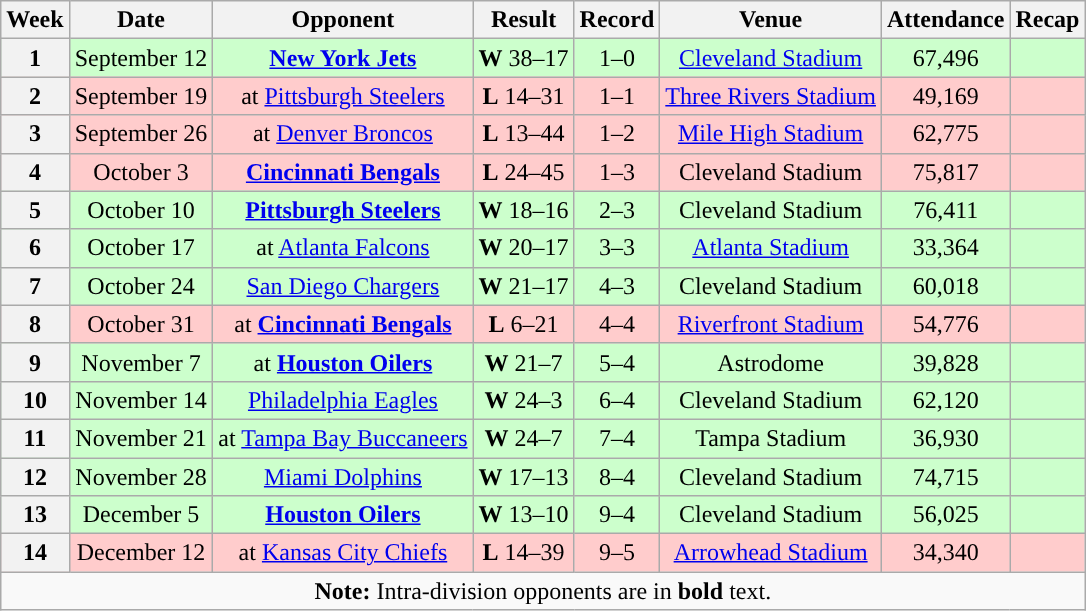<table class="wikitable" style="text-align:center">
<tr>
<th>Week</th>
<th>Date</th>
<th>Opponent</th>
<th>Result</th>
<th>Record</th>
<th>Venue</th>
<th>Attendance</th>
<th>Recap</th>
</tr>
<tr style="background:#cfc">
<th>1</th>
<td>September 12</td>
<td><strong><a href='#'>New York Jets</a></strong></td>
<td><strong>W</strong> 38–17</td>
<td>1–0</td>
<td><a href='#'>Cleveland Stadium</a></td>
<td align="center">67,496</td>
<td></td>
</tr>
<tr style="background:#fcc">
<th>2</th>
<td>September 19</td>
<td>at <a href='#'>Pittsburgh Steelers</a></td>
<td><strong>L</strong> 14–31</td>
<td>1–1</td>
<td><a href='#'>Three Rivers Stadium</a></td>
<td align="center">49,169</td>
<td></td>
</tr>
<tr style="background:#fcc">
<th>3</th>
<td>September 26</td>
<td>at <a href='#'>Denver Broncos</a></td>
<td><strong>L</strong> 13–44</td>
<td>1–2</td>
<td><a href='#'>Mile High Stadium</a></td>
<td align="center">62,775</td>
<td></td>
</tr>
<tr style="background:#fcc">
<th>4</th>
<td>October 3</td>
<td><strong><a href='#'>Cincinnati Bengals</a> </strong></td>
<td><strong>L</strong> 24–45</td>
<td>1–3</td>
<td>Cleveland Stadium</td>
<td align="center">75,817</td>
<td></td>
</tr>
<tr style="background:#cfc">
<th>5</th>
<td>October 10</td>
<td><strong><a href='#'>Pittsburgh Steelers</a></strong></td>
<td><strong>W</strong> 18–16</td>
<td>2–3</td>
<td>Cleveland Stadium</td>
<td align="center">76,411</td>
<td></td>
</tr>
<tr style="background:#cfc">
<th>6</th>
<td>October 17</td>
<td>at <a href='#'>Atlanta Falcons</a></td>
<td><strong>W</strong> 20–17</td>
<td>3–3</td>
<td><a href='#'>Atlanta Stadium</a></td>
<td align="center">33,364</td>
<td></td>
</tr>
<tr style="background:#cfc">
<th>7</th>
<td>October 24</td>
<td><a href='#'>San Diego Chargers</a></td>
<td><strong>W</strong> 21–17</td>
<td>4–3</td>
<td>Cleveland Stadium</td>
<td align="center">60,018</td>
<td></td>
</tr>
<tr style="background:#fcc">
<th>8</th>
<td>October 31</td>
<td>at <strong><a href='#'>Cincinnati Bengals</a> </strong></td>
<td><strong>L</strong> 6–21</td>
<td>4–4</td>
<td><a href='#'>Riverfront Stadium</a></td>
<td align="center">54,776</td>
<td></td>
</tr>
<tr style="background:#cfc">
<th>9</th>
<td>November 7</td>
<td>at <strong><a href='#'>Houston Oilers</a></strong></td>
<td><strong>W</strong> 21–7</td>
<td>5–4</td>
<td>Astrodome</td>
<td align="center">39,828</td>
<td></td>
</tr>
<tr style="background:#cfc">
<th>10</th>
<td>November 14</td>
<td><a href='#'>Philadelphia Eagles</a></td>
<td><strong>W</strong> 24–3</td>
<td>6–4</td>
<td>Cleveland Stadium</td>
<td align="center">62,120</td>
<td></td>
</tr>
<tr style="background:#cfc">
<th>11</th>
<td>November 21</td>
<td>at <a href='#'>Tampa Bay Buccaneers</a></td>
<td><strong>W</strong> 24–7</td>
<td>7–4</td>
<td>Tampa Stadium</td>
<td align="center">36,930</td>
<td></td>
</tr>
<tr style="background:#cfc">
<th>12</th>
<td>November 28</td>
<td><a href='#'>Miami Dolphins</a></td>
<td><strong>W</strong> 17–13</td>
<td>8–4</td>
<td>Cleveland Stadium</td>
<td align="center">74,715</td>
<td></td>
</tr>
<tr style="background:#cfc">
<th>13</th>
<td>December 5</td>
<td><strong><a href='#'>Houston Oilers</a></strong></td>
<td><strong>W</strong> 13–10</td>
<td>9–4</td>
<td>Cleveland Stadium</td>
<td align="center">56,025</td>
<td></td>
</tr>
<tr style="background:#fcc">
<th>14</th>
<td>December 12</td>
<td>at <a href='#'>Kansas City Chiefs</a></td>
<td><strong>L</strong> 14–39</td>
<td>9–5</td>
<td><a href='#'>Arrowhead Stadium</a></td>
<td align="center">34,340</td>
<td></td>
</tr>
<tr>
<td colspan="8"><strong>Note:</strong> Intra-division opponents are in <strong>bold</strong> text.</td>
</tr>
</table>
